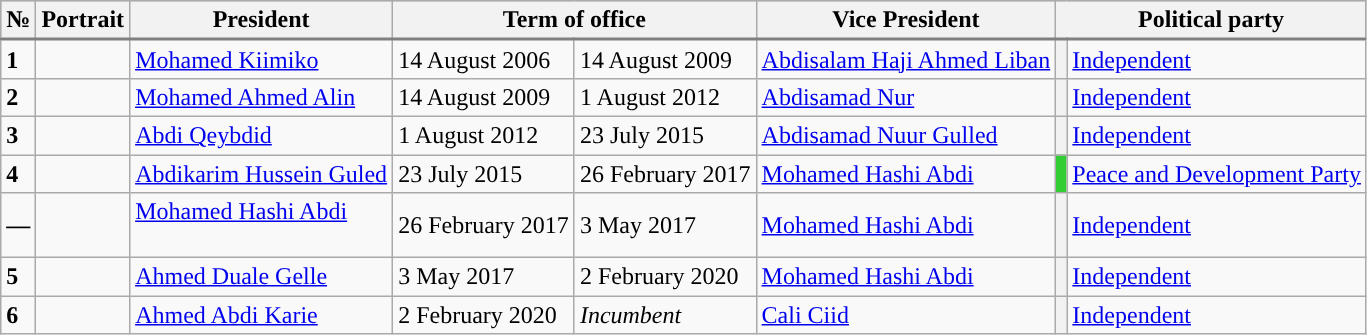<table class="wikitable">
<tr style="text-align:center; border-bottom:2px solid gray;" bgcolor="lightsteelblue">
<th>№</th>
<th>Portrait</th>
<th>President<br></th>
<th colspan="2">Term of office</th>
<th>Vice President</th>
<th colspan="2">Political party</th>
</tr>
<tr>
<td><strong>1</strong></td>
<td></td>
<td><a href='#'>Mohamed Kiimiko</a><br></td>
<td>14 August 2006</td>
<td>14 August 2009</td>
<td><a href='#'>Abdisalam Haji Ahmed Liban</a></td>
<th style="background:"></th>
<td><a href='#'>Independent</a></td>
</tr>
<tr>
<td><strong>2</strong></td>
<td></td>
<td><a href='#'>Mohamed Ahmed Alin</a><br></td>
<td>14 August 2009</td>
<td>1 August 2012</td>
<td><a href='#'>Abdisamad Nur</a></td>
<th style="background:"></th>
<td><a href='#'>Independent</a></td>
</tr>
<tr>
<td><strong>3</strong></td>
<td></td>
<td><a href='#'>Abdi Qeybdid</a><br></td>
<td>1 August 2012 </td>
<td>23 July 2015</td>
<td><a href='#'>Abdisamad Nuur Gulled</a></td>
<th style="background:"></th>
<td><a href='#'>Independent</a></td>
</tr>
<tr>
<td><strong>4</strong></td>
<td></td>
<td><a href='#'>Abdikarim Hussein Guled</a><br></td>
<td>23 July 2015</td>
<td>26 February 2017</td>
<td><a href='#'>Mohamed Hashi Abdi</a></td>
<th style="background:#32CD32; color:black;"></th>
<td><a href='#'>Peace and Development Party</a></td>
</tr>
<tr>
<td><strong>—</strong></td>
<td></td>
<td><a href='#'>Mohamed Hashi Abdi</a><br><br></td>
<td>26 February 2017</td>
<td>3 May 2017</td>
<td><a href='#'>Mohamed Hashi Abdi</a></td>
<th style="background:"></th>
<td><a href='#'>Independent</a></td>
</tr>
<tr>
<td><strong>5</strong></td>
<td></td>
<td><a href='#'>Ahmed Duale Gelle</a><br></td>
<td>3 May 2017</td>
<td>2 February 2020</td>
<td><a href='#'>Mohamed Hashi Abdi</a></td>
<th style="background:"></th>
<td><a href='#'>Independent</a></td>
</tr>
<tr>
<td><strong>6</strong></td>
<td></td>
<td><a href='#'>Ahmed Abdi Karie</a><br> </td>
<td>2 February 2020</td>
<td><em>Incumbent</em></td>
<td><a href='#'>Cali Ciid</a></td>
<th style="background:"></th>
<td><a href='#'>Independent</a></td>
</tr>
</table>
